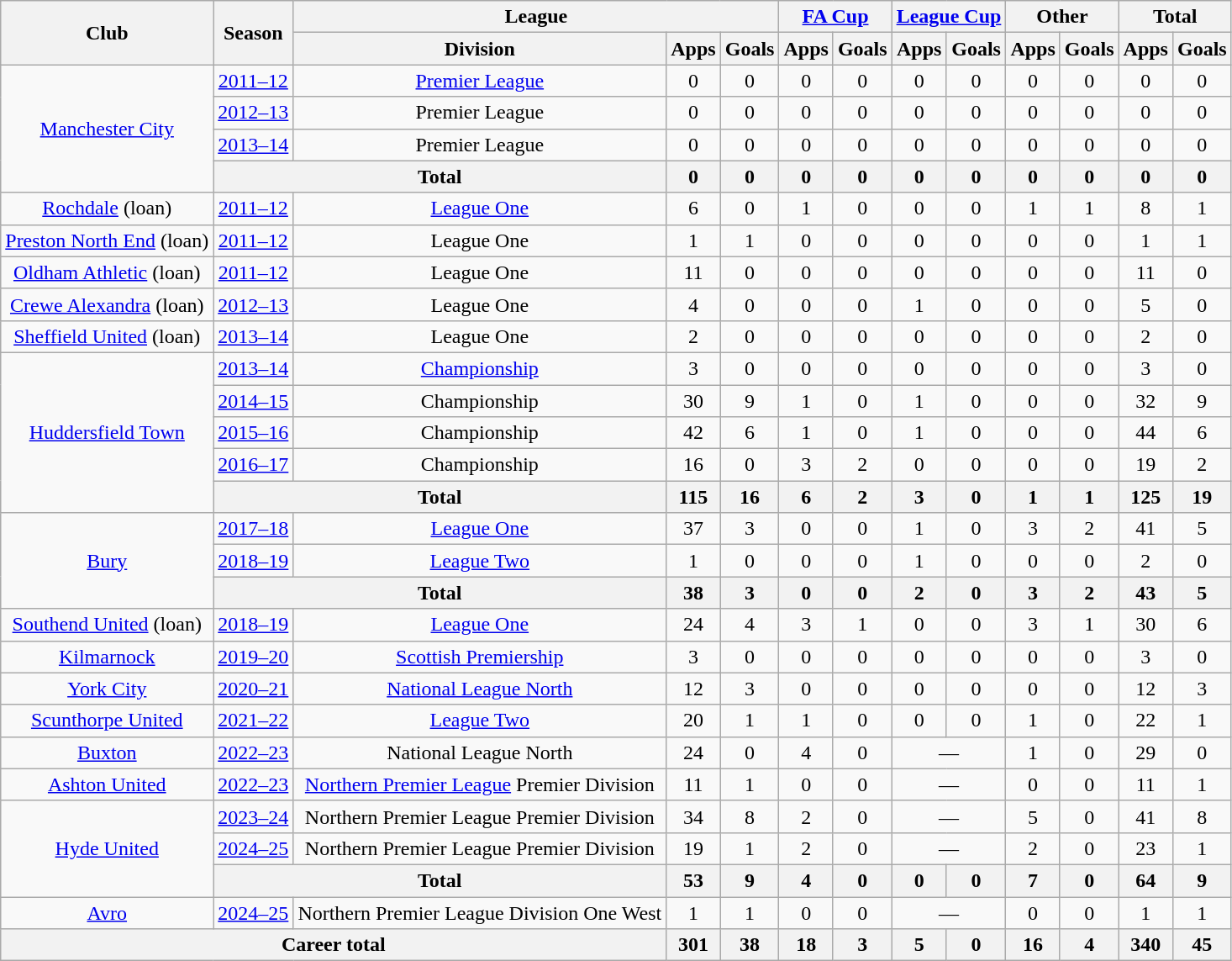<table class="wikitable" style="text-align: center">
<tr>
<th rowspan=2>Club</th>
<th rowspan=2>Season</th>
<th colspan=3>League</th>
<th colspan=2><a href='#'>FA Cup</a></th>
<th colspan=2><a href='#'>League Cup</a></th>
<th colspan=2>Other</th>
<th colspan=2>Total</th>
</tr>
<tr>
<th>Division</th>
<th>Apps</th>
<th>Goals</th>
<th>Apps</th>
<th>Goals</th>
<th>Apps</th>
<th>Goals</th>
<th>Apps</th>
<th>Goals</th>
<th>Apps</th>
<th>Goals</th>
</tr>
<tr>
<td rowspan=4><a href='#'>Manchester City</a></td>
<td><a href='#'>2011–12</a></td>
<td><a href='#'>Premier League</a></td>
<td>0</td>
<td>0</td>
<td>0</td>
<td>0</td>
<td>0</td>
<td>0</td>
<td>0</td>
<td>0</td>
<td>0</td>
<td>0</td>
</tr>
<tr>
<td><a href='#'>2012–13</a></td>
<td>Premier League</td>
<td>0</td>
<td>0</td>
<td>0</td>
<td>0</td>
<td>0</td>
<td>0</td>
<td>0</td>
<td>0</td>
<td>0</td>
<td>0</td>
</tr>
<tr>
<td><a href='#'>2013–14</a></td>
<td>Premier League</td>
<td>0</td>
<td>0</td>
<td>0</td>
<td>0</td>
<td>0</td>
<td>0</td>
<td>0</td>
<td>0</td>
<td>0</td>
<td>0</td>
</tr>
<tr>
<th colspan=2>Total</th>
<th>0</th>
<th>0</th>
<th>0</th>
<th>0</th>
<th>0</th>
<th>0</th>
<th>0</th>
<th>0</th>
<th>0</th>
<th>0</th>
</tr>
<tr>
<td><a href='#'>Rochdale</a> (loan)</td>
<td><a href='#'>2011–12</a></td>
<td><a href='#'>League One</a></td>
<td>6</td>
<td>0</td>
<td>1</td>
<td>0</td>
<td>0</td>
<td>0</td>
<td>1</td>
<td>1</td>
<td>8</td>
<td>1</td>
</tr>
<tr>
<td><a href='#'>Preston North End</a> (loan)</td>
<td><a href='#'>2011–12</a></td>
<td>League One</td>
<td>1</td>
<td>1</td>
<td>0</td>
<td>0</td>
<td>0</td>
<td>0</td>
<td>0</td>
<td>0</td>
<td>1</td>
<td>1</td>
</tr>
<tr>
<td><a href='#'>Oldham Athletic</a> (loan)</td>
<td><a href='#'>2011–12</a></td>
<td>League One</td>
<td>11</td>
<td>0</td>
<td>0</td>
<td>0</td>
<td>0</td>
<td>0</td>
<td>0</td>
<td>0</td>
<td>11</td>
<td>0</td>
</tr>
<tr>
<td><a href='#'>Crewe Alexandra</a> (loan)</td>
<td><a href='#'>2012–13</a></td>
<td>League One</td>
<td>4</td>
<td>0</td>
<td>0</td>
<td>0</td>
<td>1</td>
<td>0</td>
<td>0</td>
<td>0</td>
<td>5</td>
<td>0</td>
</tr>
<tr>
<td><a href='#'>Sheffield United</a> (loan)</td>
<td><a href='#'>2013–14</a></td>
<td>League One</td>
<td>2</td>
<td>0</td>
<td>0</td>
<td>0</td>
<td>0</td>
<td>0</td>
<td>0</td>
<td>0</td>
<td>2</td>
<td>0</td>
</tr>
<tr>
<td rowspan=5><a href='#'>Huddersfield Town</a></td>
<td><a href='#'>2013–14</a></td>
<td><a href='#'>Championship</a></td>
<td>3</td>
<td>0</td>
<td>0</td>
<td>0</td>
<td>0</td>
<td>0</td>
<td>0</td>
<td>0</td>
<td>3</td>
<td>0</td>
</tr>
<tr>
<td><a href='#'>2014–15</a></td>
<td>Championship</td>
<td>30</td>
<td>9</td>
<td>1</td>
<td>0</td>
<td>1</td>
<td>0</td>
<td>0</td>
<td>0</td>
<td>32</td>
<td>9</td>
</tr>
<tr>
<td><a href='#'>2015–16</a></td>
<td>Championship</td>
<td>42</td>
<td>6</td>
<td>1</td>
<td>0</td>
<td>1</td>
<td>0</td>
<td>0</td>
<td>0</td>
<td>44</td>
<td>6</td>
</tr>
<tr>
<td><a href='#'>2016–17</a></td>
<td>Championship</td>
<td>16</td>
<td>0</td>
<td>3</td>
<td>2</td>
<td>0</td>
<td>0</td>
<td>0</td>
<td>0</td>
<td>19</td>
<td>2</td>
</tr>
<tr>
<th colspan=2>Total</th>
<th>115</th>
<th>16</th>
<th>6</th>
<th>2</th>
<th>3</th>
<th>0</th>
<th>1</th>
<th>1</th>
<th>125</th>
<th>19</th>
</tr>
<tr>
<td rowspan=3><a href='#'>Bury</a></td>
<td><a href='#'>2017–18</a></td>
<td><a href='#'>League One</a></td>
<td>37</td>
<td>3</td>
<td>0</td>
<td>0</td>
<td>1</td>
<td>0</td>
<td>3</td>
<td>2</td>
<td>41</td>
<td>5</td>
</tr>
<tr>
<td><a href='#'>2018–19</a></td>
<td><a href='#'>League Two</a></td>
<td>1</td>
<td>0</td>
<td>0</td>
<td>0</td>
<td>1</td>
<td>0</td>
<td>0</td>
<td>0</td>
<td>2</td>
<td>0</td>
</tr>
<tr>
<th colspan=2>Total</th>
<th>38</th>
<th>3</th>
<th>0</th>
<th>0</th>
<th>2</th>
<th>0</th>
<th>3</th>
<th>2</th>
<th>43</th>
<th>5</th>
</tr>
<tr>
<td><a href='#'>Southend United</a> (loan)</td>
<td><a href='#'>2018–19</a></td>
<td><a href='#'>League One</a></td>
<td>24</td>
<td>4</td>
<td>3</td>
<td>1</td>
<td>0</td>
<td>0</td>
<td>3</td>
<td>1</td>
<td>30</td>
<td>6</td>
</tr>
<tr>
<td><a href='#'>Kilmarnock</a></td>
<td><a href='#'>2019–20</a></td>
<td><a href='#'>Scottish Premiership</a></td>
<td>3</td>
<td>0</td>
<td>0</td>
<td>0</td>
<td>0</td>
<td>0</td>
<td>0</td>
<td>0</td>
<td>3</td>
<td>0</td>
</tr>
<tr>
<td><a href='#'>York City</a></td>
<td><a href='#'>2020–21</a></td>
<td><a href='#'>National League North</a></td>
<td>12</td>
<td>3</td>
<td>0</td>
<td>0</td>
<td>0</td>
<td>0</td>
<td>0</td>
<td>0</td>
<td>12</td>
<td>3</td>
</tr>
<tr>
<td><a href='#'>Scunthorpe United</a></td>
<td><a href='#'>2021–22</a></td>
<td><a href='#'>League Two</a></td>
<td>20</td>
<td>1</td>
<td>1</td>
<td>0</td>
<td>0</td>
<td>0</td>
<td>1</td>
<td>0</td>
<td>22</td>
<td>1</td>
</tr>
<tr>
<td><a href='#'>Buxton</a></td>
<td><a href='#'>2022–23</a></td>
<td>National League North</td>
<td>24</td>
<td>0</td>
<td>4</td>
<td>0</td>
<td colspan="2">—</td>
<td>1</td>
<td>0</td>
<td>29</td>
<td>0</td>
</tr>
<tr>
<td><a href='#'>Ashton United</a></td>
<td><a href='#'>2022–23</a></td>
<td><a href='#'>Northern Premier League</a> Premier Division</td>
<td>11</td>
<td>1</td>
<td>0</td>
<td>0</td>
<td colspan="2">—</td>
<td>0</td>
<td>0</td>
<td>11</td>
<td>1</td>
</tr>
<tr>
<td rowspan="3"><a href='#'>Hyde United</a></td>
<td><a href='#'>2023–24</a></td>
<td>Northern Premier League Premier Division</td>
<td>34</td>
<td>8</td>
<td>2</td>
<td>0</td>
<td colspan="2">—</td>
<td>5</td>
<td>0</td>
<td>41</td>
<td>8</td>
</tr>
<tr>
<td><a href='#'>2024–25</a></td>
<td>Northern Premier League Premier Division</td>
<td>19</td>
<td>1</td>
<td>2</td>
<td>0</td>
<td colspan="2">—</td>
<td>2</td>
<td>0</td>
<td>23</td>
<td>1</td>
</tr>
<tr>
<th colspan="2">Total</th>
<th>53</th>
<th>9</th>
<th>4</th>
<th>0</th>
<th>0</th>
<th>0</th>
<th>7</th>
<th>0</th>
<th>64</th>
<th>9</th>
</tr>
<tr>
<td><a href='#'>Avro</a></td>
<td><a href='#'>2024–25</a></td>
<td>Northern Premier League Division One West</td>
<td>1</td>
<td>1</td>
<td>0</td>
<td>0</td>
<td colspan="2">—</td>
<td>0</td>
<td>0</td>
<td>1</td>
<td>1</td>
</tr>
<tr>
<th colspan=3>Career total</th>
<th>301</th>
<th>38</th>
<th>18</th>
<th>3</th>
<th>5</th>
<th>0</th>
<th>16</th>
<th>4</th>
<th>340</th>
<th>45</th>
</tr>
</table>
